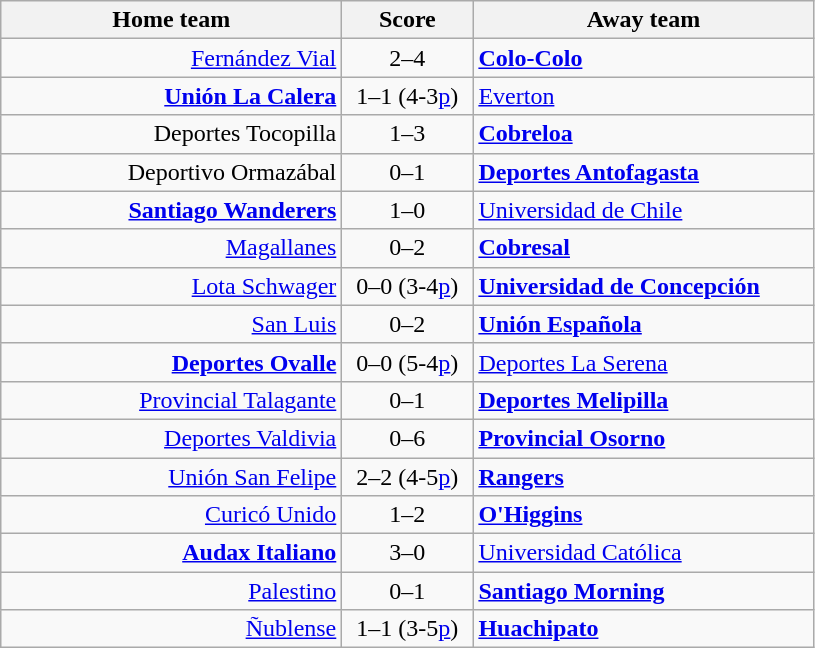<table class="wikitable" style="text-align: center">
<tr>
<th width=220>Home team</th>
<th width=80>Score</th>
<th width=220>Away team</th>
</tr>
<tr>
<td align=right><a href='#'>Fernández Vial</a></td>
<td>2–4</td>
<td align=left><strong><a href='#'>Colo-Colo</a></strong></td>
</tr>
<tr>
<td align=right><strong><a href='#'>Unión La Calera</a></strong></td>
<td>1–1 (4-3<a href='#'>p</a>)</td>
<td align=left><a href='#'>Everton</a></td>
</tr>
<tr>
<td align=right>Deportes Tocopilla</td>
<td>1–3</td>
<td align=left><strong><a href='#'>Cobreloa</a></strong></td>
</tr>
<tr>
<td align=right>Deportivo Ormazábal</td>
<td>0–1</td>
<td align=left><strong><a href='#'>Deportes Antofagasta</a></strong></td>
</tr>
<tr>
<td align=right><strong><a href='#'>Santiago Wanderers</a></strong></td>
<td>1–0</td>
<td align=left><a href='#'>Universidad de Chile</a></td>
</tr>
<tr>
<td align=right><a href='#'>Magallanes</a></td>
<td>0–2</td>
<td align=left><strong><a href='#'>Cobresal</a></strong></td>
</tr>
<tr>
<td align=right><a href='#'>Lota Schwager</a></td>
<td>0–0 (3-4<a href='#'>p</a>)</td>
<td align=left><strong><a href='#'>Universidad de Concepción</a></strong></td>
</tr>
<tr>
<td align=right><a href='#'>San Luis</a></td>
<td>0–2</td>
<td align=left><strong><a href='#'>Unión Española</a></strong></td>
</tr>
<tr>
<td align=right><strong><a href='#'>Deportes Ovalle</a></strong></td>
<td>0–0 (5-4<a href='#'>p</a>)</td>
<td align=left><a href='#'>Deportes La Serena</a></td>
</tr>
<tr>
<td align=right><a href='#'>Provincial Talagante</a></td>
<td>0–1</td>
<td align=left><strong><a href='#'>Deportes Melipilla</a></strong></td>
</tr>
<tr>
<td align=right><a href='#'>Deportes Valdivia</a></td>
<td>0–6</td>
<td align=left><strong><a href='#'>Provincial Osorno</a></strong></td>
</tr>
<tr>
<td align=right><a href='#'>Unión San Felipe</a></td>
<td>2–2 (4-5<a href='#'>p</a>)</td>
<td align=left><strong><a href='#'>Rangers</a></strong></td>
</tr>
<tr>
<td align=right><a href='#'>Curicó Unido</a></td>
<td>1–2</td>
<td align=left><strong><a href='#'>O'Higgins</a></strong></td>
</tr>
<tr>
<td align=right><strong><a href='#'>Audax Italiano</a></strong></td>
<td>3–0</td>
<td align=left><a href='#'>Universidad Católica</a></td>
</tr>
<tr>
<td align=right><a href='#'>Palestino</a></td>
<td>0–1</td>
<td align=left><strong><a href='#'>Santiago Morning</a></strong></td>
</tr>
<tr>
<td align=right><a href='#'>Ñublense</a></td>
<td>1–1 (3-5<a href='#'>p</a>)</td>
<td align=left><strong><a href='#'>Huachipato</a></strong></td>
</tr>
</table>
